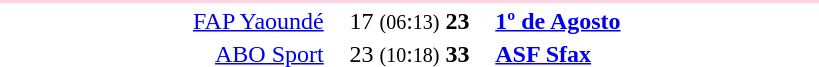<table style="text-align:center" width=550>
<tr>
<th width=30%></th>
<th width=15%></th>
<th width=30%></th>
</tr>
<tr align="left" bgcolor=#ffd4e4>
<td colspan=4></td>
</tr>
<tr>
<td align="right"><a href='#'>FAP Yaoundé</a> </td>
<td>17 <small>(06</small>:<small>13)</small> <strong>23</strong></td>
<td align=left> <strong><a href='#'>1º de Agosto</a></strong></td>
</tr>
<tr>
<td align="right"><a href='#'>ABO Sport</a> </td>
<td>23 <small>(10</small>:<small>18)</small> <strong>33</strong></td>
<td align=left> <strong><a href='#'>ASF Sfax</a></strong></td>
</tr>
</table>
